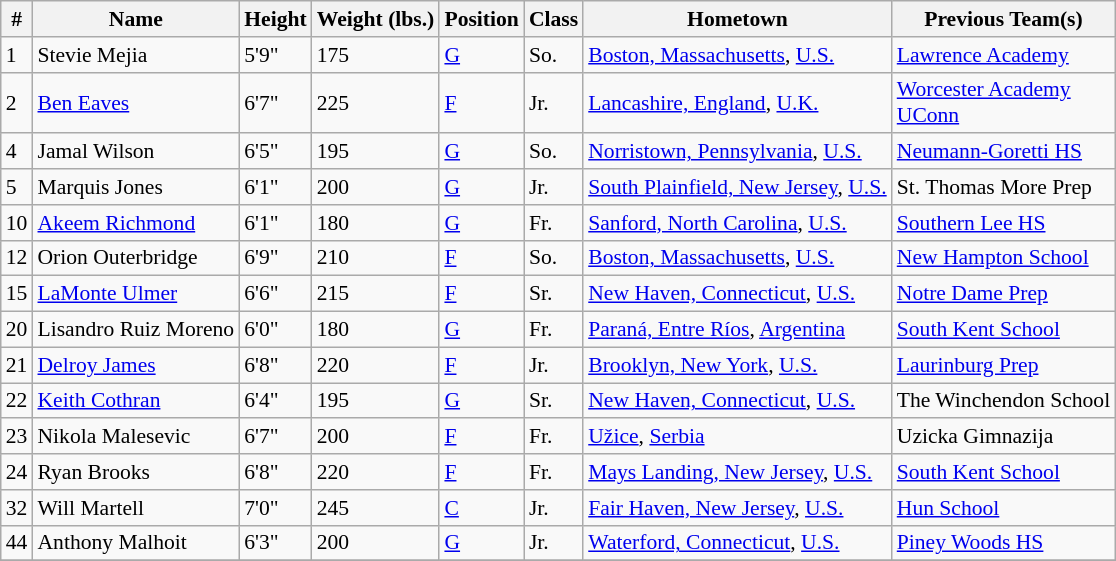<table class="wikitable" style="font-size: 90%">
<tr>
<th>#</th>
<th>Name</th>
<th>Height</th>
<th>Weight (lbs.)</th>
<th>Position</th>
<th>Class</th>
<th>Hometown</th>
<th>Previous Team(s)</th>
</tr>
<tr>
<td>1</td>
<td>Stevie Mejia</td>
<td>5'9"</td>
<td>175</td>
<td><a href='#'>G</a></td>
<td>So.</td>
<td><a href='#'>Boston, Massachusetts</a>, <a href='#'>U.S.</a></td>
<td><a href='#'>Lawrence Academy</a></td>
</tr>
<tr>
<td>2</td>
<td><a href='#'>Ben Eaves</a></td>
<td>6'7"</td>
<td>225</td>
<td><a href='#'>F</a></td>
<td>Jr.</td>
<td><a href='#'>Lancashire, England</a>, <a href='#'>U.K.</a></td>
<td><a href='#'>Worcester Academy</a><br><a href='#'>UConn</a></td>
</tr>
<tr>
<td>4</td>
<td>Jamal Wilson</td>
<td>6'5"</td>
<td>195</td>
<td><a href='#'>G</a></td>
<td>So.</td>
<td><a href='#'>Norristown, Pennsylvania</a>, <a href='#'>U.S.</a></td>
<td><a href='#'>Neumann-Goretti HS</a></td>
</tr>
<tr>
<td>5</td>
<td>Marquis Jones</td>
<td>6'1"</td>
<td>200</td>
<td><a href='#'>G</a></td>
<td>Jr.</td>
<td><a href='#'>South Plainfield, New Jersey</a>, <a href='#'>U.S.</a></td>
<td>St. Thomas More Prep</td>
</tr>
<tr>
<td>10</td>
<td><a href='#'>Akeem Richmond</a></td>
<td>6'1"</td>
<td>180</td>
<td><a href='#'>G</a></td>
<td>Fr.</td>
<td><a href='#'>Sanford, North Carolina</a>, <a href='#'>U.S.</a></td>
<td><a href='#'>Southern Lee HS</a></td>
</tr>
<tr>
<td>12</td>
<td>Orion Outerbridge</td>
<td>6'9"</td>
<td>210</td>
<td><a href='#'>F</a></td>
<td>So.</td>
<td><a href='#'>Boston, Massachusetts</a>, <a href='#'>U.S.</a></td>
<td><a href='#'>New Hampton School</a></td>
</tr>
<tr>
<td>15</td>
<td><a href='#'>LaMonte Ulmer</a></td>
<td>6'6"</td>
<td>215</td>
<td><a href='#'>F</a></td>
<td>Sr.</td>
<td><a href='#'>New Haven, Connecticut</a>, <a href='#'>U.S.</a></td>
<td><a href='#'>Notre Dame Prep</a></td>
</tr>
<tr>
<td>20</td>
<td>Lisandro Ruiz Moreno</td>
<td>6'0"</td>
<td>180</td>
<td><a href='#'>G</a></td>
<td>Fr.</td>
<td><a href='#'>Paraná, Entre Ríos</a>, <a href='#'>Argentina</a></td>
<td><a href='#'>South Kent School</a></td>
</tr>
<tr>
<td>21</td>
<td><a href='#'>Delroy James</a></td>
<td>6'8"</td>
<td>220</td>
<td><a href='#'>F</a></td>
<td>Jr.</td>
<td><a href='#'>Brooklyn, New York</a>, <a href='#'>U.S.</a></td>
<td><a href='#'>Laurinburg Prep</a></td>
</tr>
<tr>
<td>22</td>
<td><a href='#'>Keith Cothran</a></td>
<td>6'4"</td>
<td>195</td>
<td><a href='#'>G</a></td>
<td>Sr.</td>
<td><a href='#'>New Haven, Connecticut</a>, <a href='#'>U.S.</a></td>
<td>The Winchendon School</td>
</tr>
<tr>
<td>23</td>
<td>Nikola Malesevic</td>
<td>6'7"</td>
<td>200</td>
<td><a href='#'>F</a></td>
<td>Fr.</td>
<td><a href='#'>Užice</a>, <a href='#'>Serbia</a></td>
<td>Uzicka Gimnazija</td>
</tr>
<tr>
<td>24</td>
<td>Ryan Brooks</td>
<td>6'8"</td>
<td>220</td>
<td><a href='#'>F</a></td>
<td>Fr.</td>
<td><a href='#'>Mays Landing, New Jersey</a>, <a href='#'>U.S.</a></td>
<td><a href='#'>South Kent School</a></td>
</tr>
<tr>
<td>32</td>
<td>Will Martell</td>
<td>7'0"</td>
<td>245</td>
<td><a href='#'>C</a></td>
<td>Jr.</td>
<td><a href='#'>Fair Haven, New Jersey</a>, <a href='#'>U.S.</a></td>
<td><a href='#'>Hun School</a></td>
</tr>
<tr>
<td>44</td>
<td>Anthony Malhoit</td>
<td>6'3"</td>
<td>200</td>
<td><a href='#'>G</a></td>
<td>Jr.</td>
<td><a href='#'>Waterford, Connecticut</a>, <a href='#'>U.S.</a></td>
<td><a href='#'>Piney Woods HS</a></td>
</tr>
<tr>
</tr>
</table>
